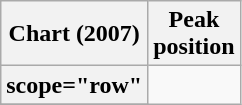<table class="wikitable sortable plainrowheaders">
<tr>
<th scope="col">Chart (2007)</th>
<th scope="col">Peak<br>position</th>
</tr>
<tr>
<th>scope="row"</th>
</tr>
<tr>
</tr>
</table>
